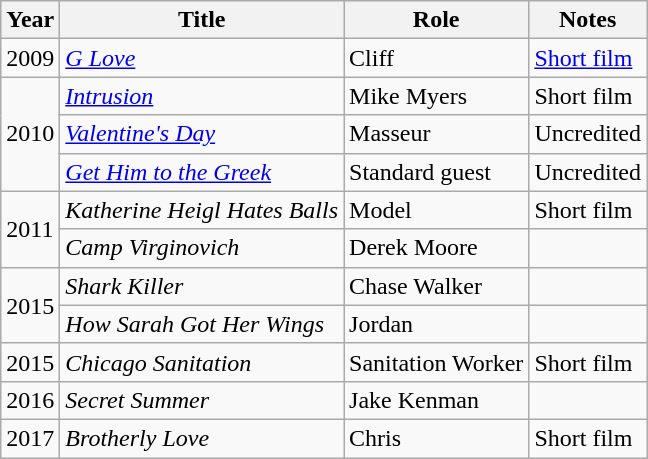<table class="wikitable sortable">
<tr>
<th>Year</th>
<th>Title</th>
<th>Role</th>
<th>Notes</th>
</tr>
<tr>
<td>2009</td>
<td><em><a href='#'>G Love</a></em></td>
<td>Cliff</td>
<td><a href='#'>Short film</a></td>
</tr>
<tr>
<td rowspan = 3>2010</td>
<td><em><a href='#'>Intrusion</a></em></td>
<td>Mike Myers</td>
<td>Short film</td>
</tr>
<tr>
<td><em><a href='#'>Valentine's Day</a></em></td>
<td>Masseur</td>
<td>Uncredited</td>
</tr>
<tr>
<td><em><a href='#'>Get Him to the Greek</a></em></td>
<td>Standard guest</td>
<td>Uncredited</td>
</tr>
<tr>
<td rowspan = 2>2011</td>
<td><em>Katherine Heigl Hates Balls</em></td>
<td>Model</td>
<td>Short film</td>
</tr>
<tr>
<td><em>Camp Virginovich</em></td>
<td>Derek Moore</td>
<td></td>
</tr>
<tr>
<td rowspan="2">2015</td>
<td><em>Shark Killer</em></td>
<td>Chase Walker</td>
<td></td>
</tr>
<tr>
<td><em>How Sarah Got Her Wings</em></td>
<td>Jordan</td>
<td></td>
</tr>
<tr>
<td>2015</td>
<td><em>Chicago Sanitation</em></td>
<td>Sanitation Worker</td>
<td>Short film</td>
</tr>
<tr>
<td>2016</td>
<td><em>Secret Summer</em></td>
<td>Jake Kenman</td>
<td></td>
</tr>
<tr>
<td>2017</td>
<td><em>Brotherly Love</em></td>
<td>Chris</td>
<td>Short film</td>
</tr>
</table>
